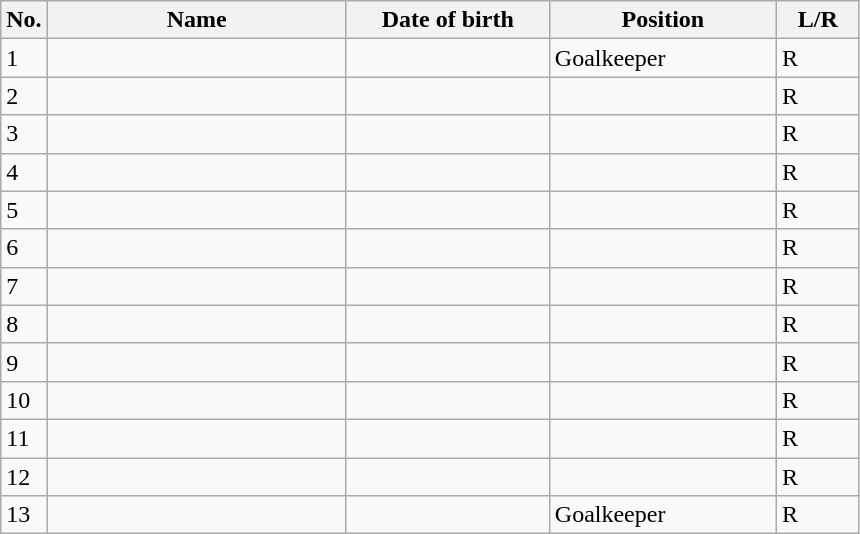<table class=wikitable sortable style=font-size:100%; text-align:center;>
<tr>
<th>No.</th>
<th style=width:12em>Name</th>
<th style=width:8em>Date of birth</th>
<th style=width:9em>Position</th>
<th style=width:3em>L/R</th>
</tr>
<tr>
<td>1</td>
<td align=left></td>
<td align=right></td>
<td>Goalkeeper</td>
<td>R</td>
</tr>
<tr>
<td>2</td>
<td align=left></td>
<td align=right></td>
<td></td>
<td>R</td>
</tr>
<tr>
<td>3</td>
<td align=left></td>
<td align=right></td>
<td></td>
<td>R</td>
</tr>
<tr>
<td>4</td>
<td align=left></td>
<td align=right></td>
<td></td>
<td>R</td>
</tr>
<tr>
<td>5</td>
<td align=left></td>
<td align=right></td>
<td></td>
<td>R</td>
</tr>
<tr>
<td>6</td>
<td align=left></td>
<td align=right></td>
<td></td>
<td>R</td>
</tr>
<tr>
<td>7</td>
<td align=left></td>
<td align=right></td>
<td></td>
<td>R</td>
</tr>
<tr>
<td>8</td>
<td align=left></td>
<td align=right></td>
<td></td>
<td>R</td>
</tr>
<tr>
<td>9</td>
<td align=left></td>
<td align=right></td>
<td></td>
<td>R</td>
</tr>
<tr>
<td>10</td>
<td align=left></td>
<td align=right></td>
<td></td>
<td>R</td>
</tr>
<tr>
<td>11</td>
<td align=left></td>
<td align=right></td>
<td></td>
<td>R</td>
</tr>
<tr>
<td>12</td>
<td align=left></td>
<td align=right></td>
<td></td>
<td>R</td>
</tr>
<tr>
<td>13</td>
<td align=left></td>
<td align=right></td>
<td>Goalkeeper</td>
<td>R</td>
</tr>
</table>
